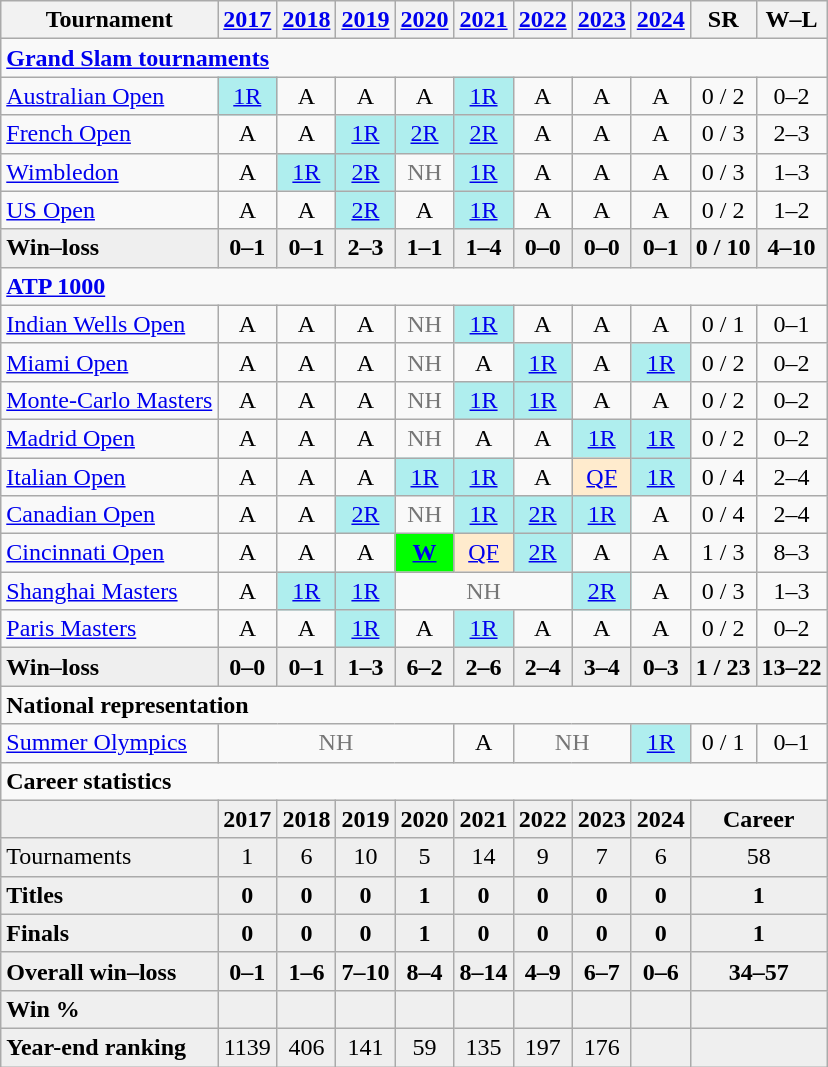<table class="wikitable" style="text-align:center">
<tr>
<th>Tournament</th>
<th><a href='#'>2017</a></th>
<th><a href='#'>2018</a></th>
<th><a href='#'>2019</a></th>
<th><a href='#'>2020</a></th>
<th><a href='#'>2021</a></th>
<th><a href='#'>2022</a></th>
<th><a href='#'>2023</a></th>
<th><a href='#'>2024</a></th>
<th>SR</th>
<th>W–L</th>
</tr>
<tr>
<td colspan="11" style="text-align:left"><strong><a href='#'>Grand Slam tournaments</a></strong></td>
</tr>
<tr>
<td align="left"><a href='#'>Australian Open</a></td>
<td bgcolor="afeeee"><a href='#'>1R</a></td>
<td>A</td>
<td>A</td>
<td>A</td>
<td bgcolor="afeeee"><a href='#'>1R</a></td>
<td>A</td>
<td>A</td>
<td>A</td>
<td>0 / 2</td>
<td>0–2</td>
</tr>
<tr>
<td align="left"><a href='#'>French Open</a></td>
<td>A</td>
<td>A</td>
<td bgcolor="afeeee"><a href='#'>1R</a></td>
<td bgcolor="afeeee"><a href='#'>2R</a></td>
<td bgcolor="afeeee"><a href='#'>2R</a></td>
<td>A</td>
<td>A</td>
<td>A</td>
<td>0 / 3</td>
<td>2–3</td>
</tr>
<tr>
<td align="left"><a href='#'>Wimbledon</a></td>
<td>A</td>
<td bgcolor="afeeee"><a href='#'>1R</a></td>
<td bgcolor="afeeee"><a href='#'>2R</a></td>
<td style="color:#767676">NH</td>
<td bgcolor="afeeee"><a href='#'>1R</a></td>
<td>A</td>
<td>A</td>
<td>A</td>
<td>0 / 3</td>
<td>1–3</td>
</tr>
<tr>
<td align="left"><a href='#'>US Open</a></td>
<td>A</td>
<td>A</td>
<td bgcolor="afeeee"><a href='#'>2R</a></td>
<td>A</td>
<td bgcolor="afeeee"><a href='#'>1R</a></td>
<td>A</td>
<td>A</td>
<td>A</td>
<td>0 / 2</td>
<td>1–2</td>
</tr>
<tr style="font-weight:bold;background:#efefef">
<td style="text-align:left">Win–loss</td>
<td>0–1</td>
<td>0–1</td>
<td>2–3</td>
<td>1–1</td>
<td>1–4</td>
<td>0–0</td>
<td>0–0</td>
<td>0–1</td>
<td>0 / 10</td>
<td>4–10</td>
</tr>
<tr>
<td colspan="11" style="text-align:left"><strong><a href='#'>ATP 1000</a></strong></td>
</tr>
<tr>
<td align="left"><a href='#'>Indian Wells Open</a></td>
<td>A</td>
<td>A</td>
<td>A</td>
<td style="color:#767676">NH</td>
<td style="background:#afeeee"><a href='#'>1R</a></td>
<td>A</td>
<td>A</td>
<td>A</td>
<td>0 / 1</td>
<td>0–1</td>
</tr>
<tr>
<td align="left"><a href='#'>Miami Open</a></td>
<td>A</td>
<td>A</td>
<td>A</td>
<td style="color:#767676">NH</td>
<td>A</td>
<td bgcolor="afeeee"><a href='#'>1R</a></td>
<td>A</td>
<td bgcolor=afeeee><a href='#'>1R</a></td>
<td>0 / 2</td>
<td>0–2</td>
</tr>
<tr>
<td align="left"><a href='#'>Monte-Carlo Masters</a></td>
<td>A</td>
<td>A</td>
<td>A</td>
<td style="color:#767676">NH</td>
<td bgcolor="afeeee"><a href='#'>1R</a></td>
<td bgcolor="afeeee"><a href='#'>1R</a></td>
<td>A</td>
<td>A</td>
<td>0 / 2</td>
<td>0–2</td>
</tr>
<tr>
<td align="left"><a href='#'>Madrid Open</a></td>
<td>A</td>
<td>A</td>
<td>A</td>
<td style="color:#767676">NH</td>
<td>A</td>
<td>A</td>
<td bgcolor="afeeee"><a href='#'>1R</a></td>
<td bgcolor="afeeee"><a href='#'>1R</a></td>
<td>0 / 2</td>
<td>0–2</td>
</tr>
<tr>
<td align="left"><a href='#'>Italian Open</a></td>
<td>A</td>
<td>A</td>
<td>A</td>
<td bgcolor="afeeee"><a href='#'>1R</a></td>
<td bgcolor="afeeee"><a href='#'>1R</a></td>
<td>A</td>
<td style=background:#ffebcd><a href='#'>QF</a></td>
<td bgcolor="afeeee"><a href='#'>1R</a></td>
<td>0 / 4</td>
<td>2–4</td>
</tr>
<tr>
<td align="left"><a href='#'>Canadian Open</a></td>
<td>A</td>
<td>A</td>
<td style="background:#afeeee"><a href='#'>2R</a></td>
<td style="color:#767676">NH</td>
<td bgcolor="afeeee"><a href='#'>1R</a></td>
<td bgcolor="afeeee"><a href='#'>2R</a></td>
<td bgcolor="afeeee"><a href='#'>1R</a></td>
<td>A</td>
<td>0 / 4</td>
<td>2–4</td>
</tr>
<tr>
<td align="left"><a href='#'>Cincinnati Open</a></td>
<td>A</td>
<td>A</td>
<td>A</td>
<td bgcolor=lime><strong><a href='#'>W</a></strong></td>
<td style=background:#ffebcd><a href='#'>QF</a></td>
<td style="background:#afeeee"><a href='#'>2R</a></td>
<td>A</td>
<td>A</td>
<td>1 / 3</td>
<td>8–3</td>
</tr>
<tr>
<td align="left"><a href='#'>Shanghai Masters</a></td>
<td>A</td>
<td bgcolor="afeeee"><a href='#'>1R</a></td>
<td bgcolor="afeeee"><a href='#'>1R</a></td>
<td colspan="3" style="color:#767676">NH</td>
<td bgcolor="afeeee"><a href='#'>2R</a></td>
<td>A</td>
<td>0 / 3</td>
<td>1–3</td>
</tr>
<tr>
<td align="left"><a href='#'>Paris Masters</a></td>
<td>A</td>
<td>A</td>
<td bgcolor="afeeee"><a href='#'>1R</a></td>
<td>A</td>
<td bgcolor="afeeee"><a href='#'>1R</a></td>
<td>A</td>
<td>A</td>
<td>A</td>
<td>0 / 2</td>
<td>0–2</td>
</tr>
<tr style="font-weight:bold;background:#efefef">
<td style="text-align:left">Win–loss</td>
<td>0–0</td>
<td>0–1</td>
<td>1–3</td>
<td>6–2</td>
<td>2–6</td>
<td>2–4</td>
<td>3–4</td>
<td>0–3</td>
<td>1 / 23</td>
<td>13–22</td>
</tr>
<tr>
<td colspan="11" style="text-align:left"><strong>National representation</strong></td>
</tr>
<tr>
<td align="left"><a href='#'>Summer Olympics</a></td>
<td colspan="4" style="color:#767676">NH</td>
<td>A</td>
<td colspan="2" style="color:#767676">NH</td>
<td bgcolor="afeeee"><a href='#'>1R</a></td>
<td>0 / 1</td>
<td>0–1</td>
</tr>
<tr>
<td colspan="11" style="text-align:left"><strong>Career statistics</strong></td>
</tr>
<tr style="font-weight:bold;background:#efefef">
<td></td>
<td>2017</td>
<td>2018</td>
<td>2019</td>
<td>2020</td>
<td>2021</td>
<td>2022</td>
<td>2023</td>
<td>2024</td>
<td colspan="2">Career</td>
</tr>
<tr style="background:#efefef">
<td align="left">Tournaments</td>
<td>1</td>
<td>6</td>
<td>10</td>
<td>5</td>
<td>14</td>
<td>9</td>
<td>7</td>
<td>6</td>
<td colspan="2">58</td>
</tr>
<tr style="font-weight:bold;background:#efefef">
<td style="text-align:left">Titles</td>
<td>0</td>
<td>0</td>
<td>0</td>
<td>1</td>
<td>0</td>
<td>0</td>
<td>0</td>
<td>0</td>
<td colspan="2">1</td>
</tr>
<tr style="font-weight:bold;background:#efefef">
<td style="text-align:left">Finals</td>
<td>0</td>
<td>0</td>
<td>0</td>
<td>1</td>
<td>0</td>
<td>0</td>
<td>0</td>
<td>0</td>
<td colspan="2">1</td>
</tr>
<tr style="font-weight:bold;background:#efefef">
<td style="text-align:left">Overall win–loss</td>
<td>0–1</td>
<td>1–6</td>
<td>7–10</td>
<td>8–4</td>
<td>8–14</td>
<td>4–9</td>
<td>6–7</td>
<td>0–6</td>
<td colspan="2">34–57</td>
</tr>
<tr style="font-weight:bold;background:#efefef">
<td align="left">Win %</td>
<td></td>
<td></td>
<td></td>
<td></td>
<td></td>
<td></td>
<td></td>
<td></td>
<td colspan="2"><strong></strong></td>
</tr>
<tr style="background:#efefef">
<td align="left"><strong>Year-end ranking</strong></td>
<td>1139</td>
<td>406</td>
<td>141</td>
<td>59</td>
<td>135</td>
<td>197</td>
<td>176</td>
<td></td>
<td colspan="2"></td>
</tr>
</table>
